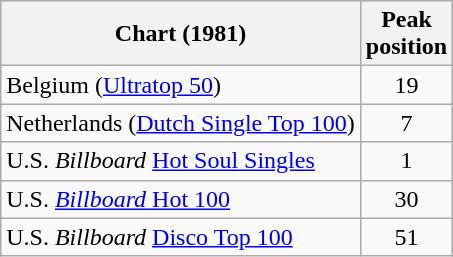<table class="wikitable sortable">
<tr>
<th>Chart (1981)</th>
<th>Peak<br>position</th>
</tr>
<tr>
<td>Belgium (<a href='#'>Ultratop 50</a>)</td>
<td style="text-align:center;">19</td>
</tr>
<tr>
<td>Netherlands (<a href='#'>Dutch Single Top 100</a>)</td>
<td style="text-align:center;">7</td>
</tr>
<tr>
<td>U.S. <em>Billboard</em> <a href='#'>Hot Soul Singles</a></td>
<td style="text-align:center;">1</td>
</tr>
<tr>
<td>U.S. <a href='#'><em>Billboard</em> Hot 100</a></td>
<td style="text-align:center;">30</td>
</tr>
<tr>
<td>U.S. <em>Billboard</em> <a href='#'>Disco Top 100</a></td>
<td style="text-align:center;">51</td>
</tr>
</table>
